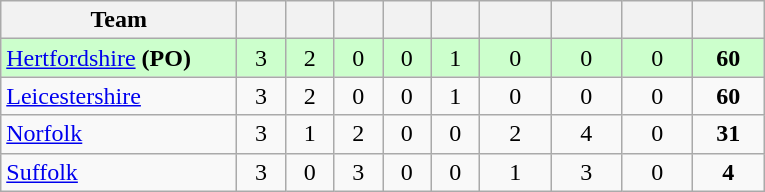<table class="wikitable" style="text-align:center">
<tr>
<th width="150">Team</th>
<th width="25"></th>
<th width="25"></th>
<th width="25"></th>
<th width="25"></th>
<th width="25"></th>
<th width="40"></th>
<th width="40"></th>
<th width="40"></th>
<th width="40"></th>
</tr>
<tr style="background:#cfc">
<td style="text-align:left"><a href='#'>Hertfordshire</a> <strong>(PO)</strong></td>
<td>3</td>
<td>2</td>
<td>0</td>
<td>0</td>
<td>1</td>
<td>0</td>
<td>0</td>
<td>0</td>
<td><strong>60</strong></td>
</tr>
<tr>
<td style="text-align:left"><a href='#'>Leicestershire</a></td>
<td>3</td>
<td>2</td>
<td>0</td>
<td>0</td>
<td>1</td>
<td>0</td>
<td>0</td>
<td>0</td>
<td><strong>60</strong></td>
</tr>
<tr>
<td style="text-align:left"><a href='#'>Norfolk</a></td>
<td>3</td>
<td>1</td>
<td>2</td>
<td>0</td>
<td>0</td>
<td>2</td>
<td>4</td>
<td>0</td>
<td><strong>31</strong></td>
</tr>
<tr>
<td style="text-align:left"><a href='#'>Suffolk</a></td>
<td>3</td>
<td>0</td>
<td>3</td>
<td>0</td>
<td>0</td>
<td>1</td>
<td>3</td>
<td>0</td>
<td><strong>4</strong></td>
</tr>
</table>
